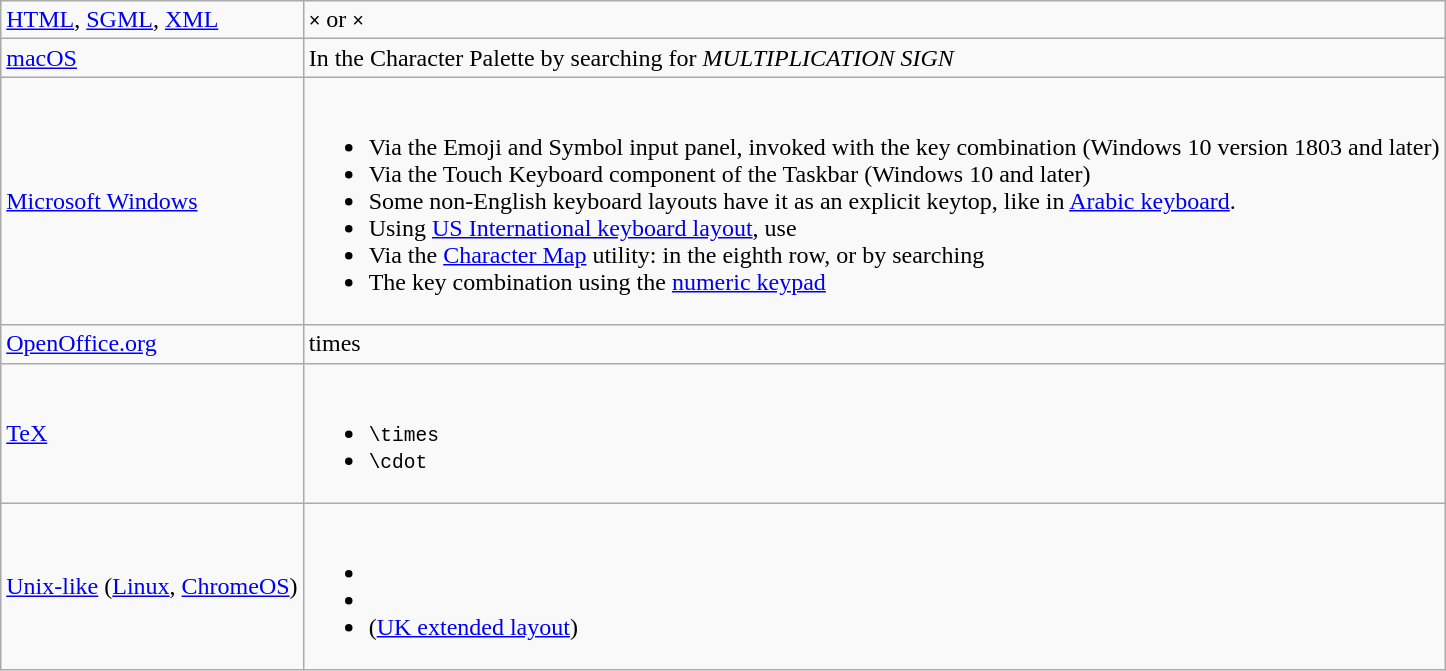<table class="wikitable">
<tr>
<td><a href='#'>HTML</a>, <a href='#'>SGML</a>, <a href='#'>XML</a></td>
<td><code>&times;</code> or <code>&#215;</code></td>
</tr>
<tr>
<td><a href='#'>macOS</a></td>
<td>In the Character Palette by searching for <em>MULTIPLICATION SIGN</em></td>
</tr>
<tr>
<td><a href='#'>Microsoft Windows</a></td>
<td><br><ul><li>Via the Emoji and Symbol input panel, invoked with the  key combination (Windows 10 version 1803 and later)</li><li>Via the Touch Keyboard component of the Taskbar (Windows 10 and later)</li><li>Some non-English keyboard layouts have it as an explicit keytop, like in <a href='#'>Arabic keyboard</a>.</li><li>Using <a href='#'>US International keyboard layout</a>, use </li><li>Via the <a href='#'>Character Map</a> utility: in the eighth row, or by searching</li><li>The  key combination using the <a href='#'>numeric keypad</a></li></ul></td>
</tr>
<tr>
<td><a href='#'>OpenOffice.org</a></td>
<td>times</td>
</tr>
<tr>
<td><a href='#'>TeX</a></td>
<td><br><ul><li><code>\times</code></li><li><code>\cdot</code></li></ul></td>
</tr>
<tr>
<td><a href='#'>Unix-like</a> (<a href='#'>Linux</a>, <a href='#'>ChromeOS</a>)</td>
<td><br><ul><li></li><li></li><li> (<a href='#'>UK extended layout</a>)</li></ul></td>
</tr>
</table>
